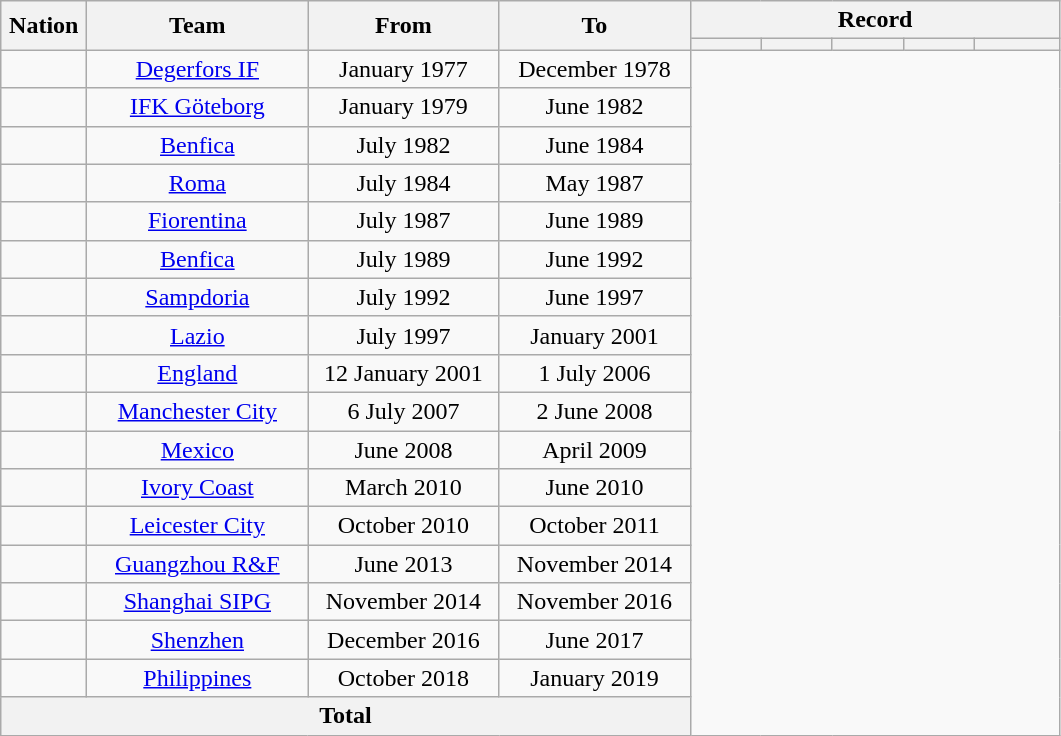<table class="wikitable" style="text-align: center;">
<tr>
<th rowspan=2! width=50>Nation</th>
<th rowspan=2! width=140>Team</th>
<th rowspan=2! width=120>From</th>
<th rowspan=2! width=120>To</th>
<th colspan=5>Record</th>
</tr>
<tr>
<th width=40></th>
<th width=40></th>
<th width=40></th>
<th width=40></th>
<th width=50></th>
</tr>
<tr>
<td></td>
<td><a href='#'>Degerfors IF</a></td>
<td>January 1977</td>
<td>December 1978<br></td>
</tr>
<tr>
<td></td>
<td><a href='#'>IFK Göteborg</a></td>
<td>January 1979</td>
<td>June 1982<br></td>
</tr>
<tr>
<td></td>
<td><a href='#'>Benfica</a></td>
<td>July 1982</td>
<td>June 1984<br></td>
</tr>
<tr>
<td></td>
<td><a href='#'>Roma</a></td>
<td>July 1984</td>
<td>May 1987<br></td>
</tr>
<tr>
<td></td>
<td><a href='#'>Fiorentina</a></td>
<td>July 1987</td>
<td>June 1989<br></td>
</tr>
<tr>
<td></td>
<td><a href='#'>Benfica</a></td>
<td>July 1989</td>
<td>June 1992<br></td>
</tr>
<tr>
<td></td>
<td><a href='#'>Sampdoria</a></td>
<td>July 1992</td>
<td>June 1997<br></td>
</tr>
<tr>
<td></td>
<td><a href='#'>Lazio</a></td>
<td>July 1997</td>
<td>January 2001<br></td>
</tr>
<tr>
<td></td>
<td><a href='#'>England</a></td>
<td>12 January 2001</td>
<td>1 July 2006<br></td>
</tr>
<tr>
<td></td>
<td><a href='#'>Manchester City</a></td>
<td>6 July 2007</td>
<td>2 June 2008<br></td>
</tr>
<tr>
<td></td>
<td><a href='#'>Mexico</a></td>
<td>June 2008</td>
<td>April 2009<br></td>
</tr>
<tr>
<td></td>
<td><a href='#'>Ivory Coast</a></td>
<td>March 2010</td>
<td>June 2010<br></td>
</tr>
<tr>
<td></td>
<td><a href='#'>Leicester City</a></td>
<td>October 2010</td>
<td>October 2011<br></td>
</tr>
<tr>
<td></td>
<td><a href='#'>Guangzhou R&F</a></td>
<td>June 2013</td>
<td>November 2014<br></td>
</tr>
<tr>
<td></td>
<td><a href='#'>Shanghai SIPG</a></td>
<td>November 2014</td>
<td>November 2016<br></td>
</tr>
<tr>
<td></td>
<td><a href='#'>Shenzhen</a></td>
<td>December 2016</td>
<td>June 2017<br></td>
</tr>
<tr>
<td></td>
<td><a href='#'>Philippines</a></td>
<td>October 2018</td>
<td>January 2019<br></td>
</tr>
<tr>
<th colspan=4>Total<br></th>
</tr>
</table>
